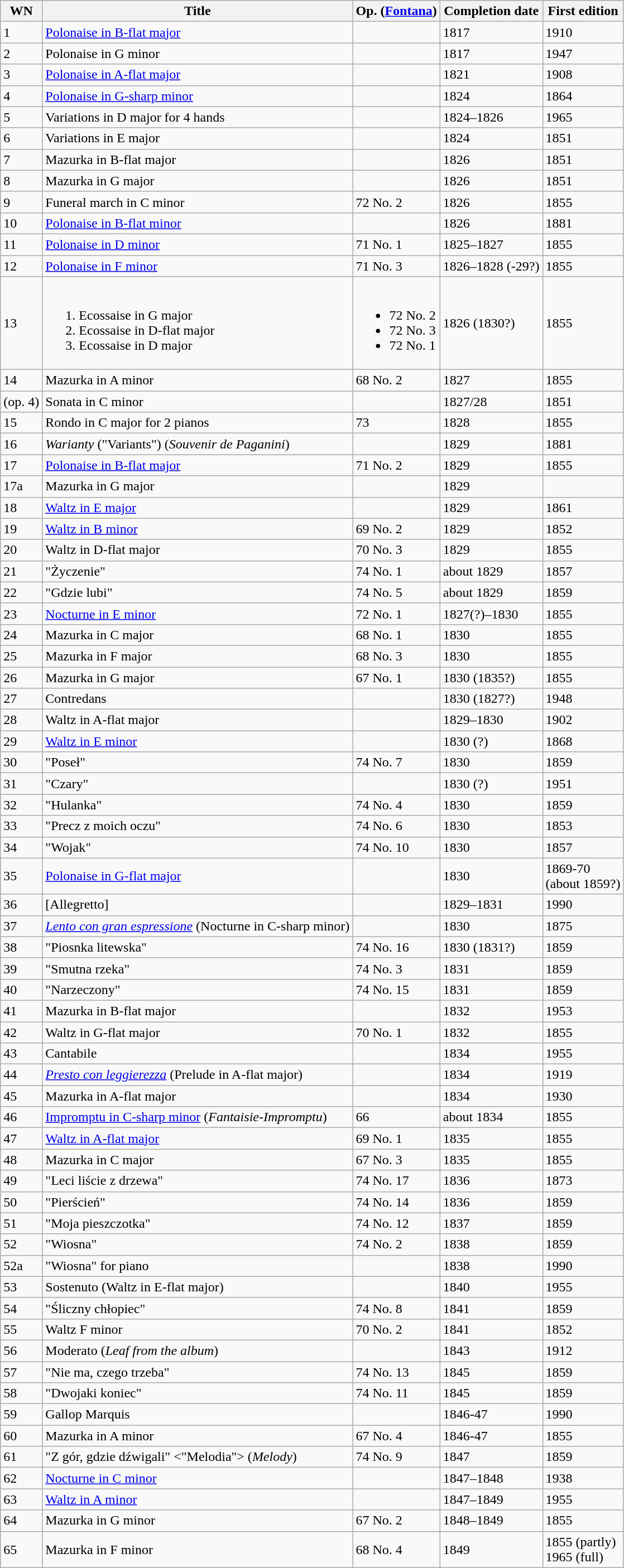<table class="wikitable sortable">
<tr>
<th>WN</th>
<th>Title</th>
<th>Op. (<a href='#'>Fontana</a>)</th>
<th>Completion date</th>
<th>First edition</th>
</tr>
<tr>
<td>1</td>
<td><a href='#'>Polonaise in B-flat major</a></td>
<td></td>
<td>1817</td>
<td>1910</td>
</tr>
<tr>
<td>2</td>
<td>Polonaise in G minor</td>
<td></td>
<td>1817</td>
<td>1947</td>
</tr>
<tr>
<td>3</td>
<td><a href='#'>Polonaise in A-flat major</a></td>
<td></td>
<td>1821</td>
<td>1908</td>
</tr>
<tr>
<td>4</td>
<td><a href='#'>Polonaise in G-sharp minor</a></td>
<td></td>
<td>1824</td>
<td>1864</td>
</tr>
<tr>
<td>5</td>
<td>Variations in D major for 4 hands</td>
<td></td>
<td>1824–1826</td>
<td>1965</td>
</tr>
<tr>
<td>6</td>
<td>Variations in E major</td>
<td></td>
<td>1824</td>
<td>1851</td>
</tr>
<tr>
<td>7</td>
<td>Mazurka in B-flat major</td>
<td></td>
<td>1826</td>
<td>1851</td>
</tr>
<tr>
<td>8</td>
<td>Mazurka in G major</td>
<td></td>
<td>1826</td>
<td>1851</td>
</tr>
<tr>
<td>9</td>
<td>Funeral march in C minor</td>
<td>72 No. 2</td>
<td>1826</td>
<td>1855</td>
</tr>
<tr>
<td>10</td>
<td><a href='#'>Polonaise in B-flat minor</a></td>
<td></td>
<td>1826</td>
<td>1881</td>
</tr>
<tr>
<td>11</td>
<td><a href='#'>Polonaise in D minor</a></td>
<td>71 No. 1</td>
<td>1825–1827</td>
<td>1855</td>
</tr>
<tr>
<td>12</td>
<td><a href='#'>Polonaise in F minor</a></td>
<td>71 No. 3</td>
<td>1826–1828 (-29?)</td>
<td>1855</td>
</tr>
<tr>
<td>13</td>
<td><br><ol><li>Ecossaise in G major</li><li>Ecossaise in D-flat major</li><li>Ecossaise in D major</li></ol></td>
<td><br><ul><li>72 No. 2</li><li>72 No. 3</li><li>72 No. 1</li></ul></td>
<td>1826 (1830?)</td>
<td>1855</td>
</tr>
<tr>
<td>14</td>
<td>Mazurka in A minor</td>
<td>68 No. 2</td>
<td>1827</td>
<td>1855</td>
</tr>
<tr>
<td>(op. 4)</td>
<td>Sonata in C minor</td>
<td></td>
<td>1827/28</td>
<td>1851</td>
</tr>
<tr>
<td>15</td>
<td>Rondo in C major for 2 pianos</td>
<td>73</td>
<td>1828</td>
<td>1855</td>
</tr>
<tr>
<td>16</td>
<td><em>Warianty</em> ("Variants") (<em>Souvenir de Paganini</em>)</td>
<td></td>
<td>1829</td>
<td>1881</td>
</tr>
<tr>
<td>17</td>
<td><a href='#'>Polonaise in B-flat major</a></td>
<td>71 No. 2</td>
<td>1829</td>
<td>1855</td>
</tr>
<tr>
<td>17a</td>
<td>Mazurka in G major</td>
<td></td>
<td>1829</td>
<td></td>
</tr>
<tr>
<td>18</td>
<td><a href='#'>Waltz in E major</a></td>
<td></td>
<td>1829</td>
<td>1861</td>
</tr>
<tr>
<td>19</td>
<td><a href='#'>Waltz in B minor</a></td>
<td>69 No. 2</td>
<td>1829</td>
<td>1852</td>
</tr>
<tr>
<td>20</td>
<td>Waltz in D-flat major</td>
<td>70 No. 3</td>
<td>1829</td>
<td>1855</td>
</tr>
<tr>
<td>21</td>
<td>"Życzenie"</td>
<td>74 No. 1</td>
<td>about 1829</td>
<td>1857</td>
</tr>
<tr>
<td>22</td>
<td>"Gdzie lubi"</td>
<td>74 No. 5</td>
<td>about 1829</td>
<td>1859</td>
</tr>
<tr>
<td>23</td>
<td><a href='#'>Nocturne in E minor</a></td>
<td>72 No. 1</td>
<td>1827(?)–1830</td>
<td>1855</td>
</tr>
<tr>
<td>24</td>
<td>Mazurka in C major</td>
<td>68 No. 1</td>
<td>1830</td>
<td>1855</td>
</tr>
<tr>
<td>25</td>
<td>Mazurka in F major</td>
<td>68 No. 3</td>
<td>1830</td>
<td>1855</td>
</tr>
<tr>
<td>26</td>
<td>Mazurka in G major</td>
<td>67 No. 1</td>
<td>1830 (1835?)</td>
<td>1855</td>
</tr>
<tr>
<td>27</td>
<td>Contredans</td>
<td></td>
<td>1830 (1827?)</td>
<td>1948</td>
</tr>
<tr>
<td>28</td>
<td>Waltz in A-flat major</td>
<td></td>
<td>1829–1830</td>
<td>1902</td>
</tr>
<tr>
<td>29</td>
<td><a href='#'>Waltz in E minor</a></td>
<td></td>
<td>1830 (?)</td>
<td>1868</td>
</tr>
<tr>
<td>30</td>
<td>"Poseł"</td>
<td>74 No. 7</td>
<td>1830</td>
<td>1859</td>
</tr>
<tr>
<td>31</td>
<td>"Czary"</td>
<td></td>
<td>1830 (?)</td>
<td>1951</td>
</tr>
<tr>
<td>32</td>
<td>"Hulanka"</td>
<td>74 No. 4</td>
<td>1830</td>
<td>1859</td>
</tr>
<tr>
<td>33</td>
<td>"Precz z moich oczu"</td>
<td>74 No. 6</td>
<td>1830</td>
<td>1853</td>
</tr>
<tr>
<td>34</td>
<td>"Wojak"</td>
<td>74 No. 10</td>
<td>1830</td>
<td>1857</td>
</tr>
<tr>
<td>35</td>
<td><a href='#'>Polonaise in G-flat major</a></td>
<td></td>
<td>1830</td>
<td>1869-70<br>(about 1859?)</td>
</tr>
<tr>
<td>36</td>
<td>[Allegretto]</td>
<td></td>
<td>1829–1831</td>
<td>1990</td>
</tr>
<tr>
<td>37</td>
<td><em><a href='#'>Lento con gran espressione</a></em> (Nocturne in C-sharp minor)</td>
<td></td>
<td>1830</td>
<td>1875</td>
</tr>
<tr>
<td>38</td>
<td>"Piosnka litewska"</td>
<td>74 No. 16</td>
<td>1830 (1831?)</td>
<td>1859</td>
</tr>
<tr>
<td>39</td>
<td>"Smutna rzeka"</td>
<td>74 No. 3</td>
<td>1831</td>
<td>1859</td>
</tr>
<tr>
<td>40</td>
<td>"Narzeczony"</td>
<td>74 No. 15</td>
<td>1831</td>
<td>1859</td>
</tr>
<tr>
<td>41</td>
<td>Mazurka in B-flat major</td>
<td></td>
<td>1832</td>
<td>1953</td>
</tr>
<tr>
<td>42</td>
<td>Waltz in G-flat major</td>
<td>70 No. 1</td>
<td>1832</td>
<td>1855</td>
</tr>
<tr>
<td>43</td>
<td>Cantabile</td>
<td></td>
<td>1834</td>
<td>1955</td>
</tr>
<tr>
<td>44</td>
<td><em><a href='#'>Presto con leggierezza</a></em> (Prelude in A-flat major)</td>
<td></td>
<td>1834</td>
<td>1919</td>
</tr>
<tr>
<td>45</td>
<td>Mazurka in A-flat major</td>
<td></td>
<td>1834</td>
<td>1930</td>
</tr>
<tr>
<td>46</td>
<td><a href='#'>Impromptu in C-sharp minor</a> (<em>Fantaisie-Impromptu</em>)</td>
<td>66</td>
<td>about 1834</td>
<td>1855</td>
</tr>
<tr>
<td>47</td>
<td><a href='#'>Waltz in A-flat major</a></td>
<td>69 No. 1</td>
<td>1835</td>
<td>1855</td>
</tr>
<tr>
<td>48</td>
<td>Mazurka in C major</td>
<td>67 No. 3</td>
<td>1835</td>
<td>1855</td>
</tr>
<tr>
<td>49</td>
<td>"Leci liście z drzewa"</td>
<td>74 No. 17</td>
<td>1836</td>
<td>1873</td>
</tr>
<tr>
<td>50</td>
<td>"Pierścień"</td>
<td>74 No. 14</td>
<td>1836</td>
<td>1859</td>
</tr>
<tr>
<td>51</td>
<td>"Moja pieszczotka"</td>
<td>74 No. 12</td>
<td>1837</td>
<td>1859</td>
</tr>
<tr>
<td>52</td>
<td>"Wiosna"</td>
<td>74 No. 2</td>
<td>1838</td>
<td>1859</td>
</tr>
<tr>
<td>52a</td>
<td>"Wiosna" for piano</td>
<td></td>
<td>1838</td>
<td>1990</td>
</tr>
<tr>
<td>53</td>
<td>Sostenuto (Waltz in E-flat major)</td>
<td></td>
<td>1840</td>
<td>1955</td>
</tr>
<tr>
<td>54</td>
<td>"Śliczny chłopiec"</td>
<td>74 No. 8</td>
<td>1841</td>
<td>1859</td>
</tr>
<tr>
<td>55</td>
<td>Waltz F minor</td>
<td>70 No. 2</td>
<td>1841</td>
<td>1852</td>
</tr>
<tr>
<td>56</td>
<td>Moderato <Kartka z albumu> (<em>Leaf from the album</em>)</td>
<td></td>
<td>1843</td>
<td>1912</td>
</tr>
<tr>
<td>57</td>
<td>"Nie ma, czego trzeba"</td>
<td>74 No. 13</td>
<td>1845</td>
<td>1859</td>
</tr>
<tr>
<td>58</td>
<td>"Dwojaki koniec"</td>
<td>74 No. 11</td>
<td>1845</td>
<td>1859</td>
</tr>
<tr>
<td>59</td>
<td>Gallop Marquis</td>
<td></td>
<td>1846-47</td>
<td>1990</td>
</tr>
<tr>
<td>60</td>
<td>Mazurka in A minor</td>
<td>67 No. 4</td>
<td>1846-47</td>
<td>1855</td>
</tr>
<tr>
<td>61</td>
<td>"Z gór, gdzie dźwigali" <"Melodia"> (<em>Melody</em>)</td>
<td>74 No. 9</td>
<td>1847</td>
<td>1859</td>
</tr>
<tr>
<td>62</td>
<td><a href='#'>Nocturne in C minor</a></td>
<td></td>
<td>1847–1848</td>
<td>1938</td>
</tr>
<tr>
<td>63</td>
<td><a href='#'>Waltz in A minor</a></td>
<td></td>
<td>1847–1849</td>
<td>1955</td>
</tr>
<tr>
<td>64</td>
<td>Mazurka in G minor</td>
<td>67 No. 2</td>
<td>1848–1849</td>
<td>1855</td>
</tr>
<tr>
<td>65</td>
<td>Mazurka in F minor</td>
<td>68 No. 4</td>
<td>1849</td>
<td>1855 (partly)<br>1965 (full)</td>
</tr>
</table>
